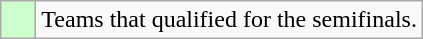<table class="wikitable">
<tr>
<td style="background: #ccffcc;">    </td>
<td>Teams that qualified for the semifinals.</td>
</tr>
</table>
